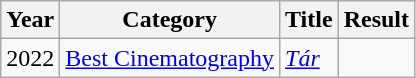<table class="wikitable">
<tr>
<th>Year</th>
<th>Category</th>
<th>Title</th>
<th>Result</th>
</tr>
<tr>
<td>2022</td>
<td><a href='#'>Best Cinematography</a></td>
<td><em><a href='#'>Tár</a></em></td>
<td></td>
</tr>
</table>
